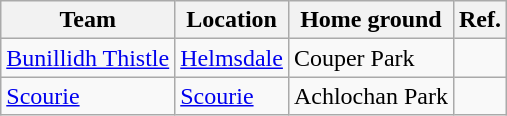<table class="wikitable sortable">
<tr>
<th>Team</th>
<th>Location</th>
<th>Home ground</th>
<th>Ref.</th>
</tr>
<tr>
<td><a href='#'>Bunillidh Thistle</a></td>
<td><a href='#'>Helmsdale</a></td>
<td>Couper Park</td>
<td></td>
</tr>
<tr>
<td><a href='#'>Scourie</a></td>
<td><a href='#'>Scourie</a></td>
<td>Achlochan Park</td>
<td></td>
</tr>
</table>
